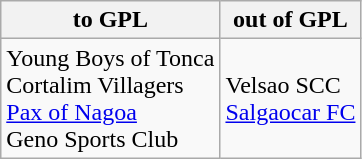<table class="wikitable">
<tr>
<th> to GPL</th>
<th> out of GPL</th>
</tr>
<tr>
<td>Young Boys of Tonca <br> Cortalim Villagers <br> <a href='#'>Pax of Nagoa</a> <br> Geno Sports Club</td>
<td>Velsao SCC <br> <a href='#'>Salgaocar FC</a></td>
</tr>
</table>
